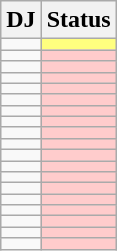<table class="wikitable sortable" style="text-align:center;">
<tr>
<th>DJ</th>
<th>Status</th>
</tr>
<tr>
<td style="text-align:left;"></td>
<td style="background:#FFFF7F"></td>
</tr>
<tr>
<td style="text-align:left;"></td>
<td style="background:#FFCCCC"></td>
</tr>
<tr>
<td style="text-align:left;"></td>
<td style="background:#FFCCCC"></td>
</tr>
<tr>
<td style="text-align:left;"></td>
<td style="background:#FFCCCC"></td>
</tr>
<tr>
<td style="text-align:left;"></td>
<td style="background:#FFCCCC"></td>
</tr>
<tr>
<td style="text-align:left;"></td>
<td style="background:#FFCCCC"></td>
</tr>
<tr>
<td style="text-align:left;"></td>
<td style="background:#FFCCCC"></td>
</tr>
<tr>
<td style="text-align:left;"></td>
<td style="background:#FFCCCC"></td>
</tr>
<tr>
<td style="text-align:left;"></td>
<td style="background:#FFCCCC"></td>
</tr>
<tr>
<td style="text-align:left;"></td>
<td style="background:#FFCCCC"></td>
</tr>
<tr>
<td style="text-align:left;"></td>
<td style="background:#FFCCCC"></td>
</tr>
<tr>
<td style="text-align:left;"></td>
<td style="background:#FFCCCC"></td>
</tr>
<tr>
<td style="text-align:left;"></td>
<td style="background:#FFCCCC"></td>
</tr>
<tr>
<td style="text-align:left;"></td>
<td style="background:#FFCCCC"></td>
</tr>
<tr>
<td style="text-align:left;"></td>
<td style="background:#FFCCCC"></td>
</tr>
<tr>
<td style="text-align:left;"></td>
<td style="background:#FFCCCC"></td>
</tr>
<tr>
<td style="text-align:left;"></td>
<td style="background:#FFCCCC"></td>
</tr>
<tr>
<td style="text-align:left;"></td>
<td style="background:#FFCCCC"></td>
</tr>
<tr>
<td style="text-align:left;"></td>
<td style="background:#FFCCCC"></td>
</tr>
</table>
